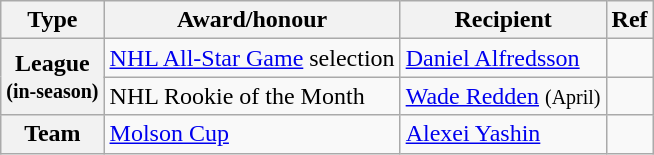<table class="wikitable">
<tr>
<th scope="col">Type</th>
<th scope="col">Award/honour</th>
<th scope="col">Recipient</th>
<th scope="col">Ref</th>
</tr>
<tr>
<th scope="row" rowspan="2">League<br><small>(in-season)</small></th>
<td><a href='#'>NHL All-Star Game</a> selection</td>
<td><a href='#'>Daniel Alfredsson</a></td>
<td></td>
</tr>
<tr>
<td>NHL Rookie of the Month</td>
<td><a href='#'>Wade Redden</a> <small>(April)</small></td>
<td></td>
</tr>
<tr>
<th scope="row">Team</th>
<td><a href='#'>Molson Cup</a></td>
<td><a href='#'>Alexei Yashin</a></td>
<td></td>
</tr>
</table>
